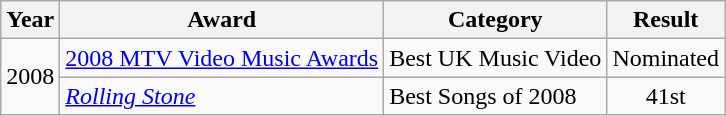<table class=wikitable>
<tr>
<th>Year</th>
<th>Award</th>
<th>Category</th>
<th>Result</th>
</tr>
<tr>
<td rowspan="2">2008</td>
<td><a href='#'>2008 MTV Video Music Awards</a></td>
<td>Best UK Music Video</td>
<td>Nominated</td>
</tr>
<tr>
<td><em><a href='#'>Rolling Stone</a></em></td>
<td>Best Songs of 2008</td>
<td style="text-align:center;">41st</td>
</tr>
</table>
